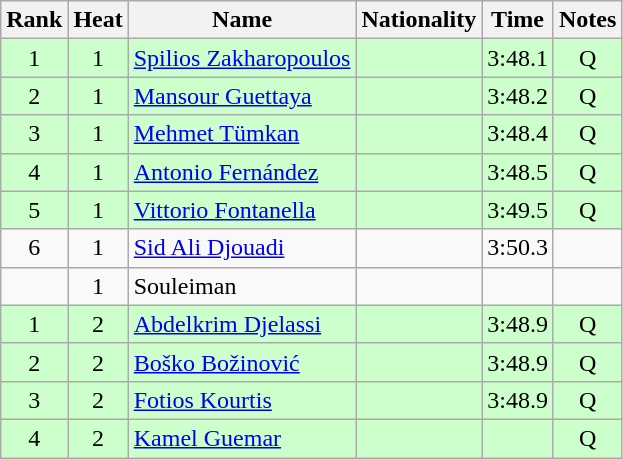<table class="wikitable sortable" style="text-align:center">
<tr>
<th>Rank</th>
<th>Heat</th>
<th>Name</th>
<th>Nationality</th>
<th>Time</th>
<th>Notes</th>
</tr>
<tr bgcolor=ccffcc>
<td>1</td>
<td>1</td>
<td align=left><a href='#'>Spilios Zakharopoulos</a></td>
<td align=left></td>
<td>3:48.1</td>
<td>Q</td>
</tr>
<tr bgcolor=ccffcc>
<td>2</td>
<td>1</td>
<td align=left><a href='#'>Mansour Guettaya</a></td>
<td align=left></td>
<td>3:48.2</td>
<td>Q</td>
</tr>
<tr bgcolor=ccffcc>
<td>3</td>
<td>1</td>
<td align=left><a href='#'>Mehmet Tümkan</a></td>
<td align=left></td>
<td>3:48.4</td>
<td>Q</td>
</tr>
<tr bgcolor=ccffcc>
<td>4</td>
<td>1</td>
<td align=left><a href='#'>Antonio Fernández</a></td>
<td align=left></td>
<td>3:48.5</td>
<td>Q</td>
</tr>
<tr bgcolor=ccffcc>
<td>5</td>
<td>1</td>
<td align=left><a href='#'>Vittorio Fontanella</a></td>
<td align=left></td>
<td>3:49.5</td>
<td>Q</td>
</tr>
<tr>
<td>6</td>
<td>1</td>
<td align=left><a href='#'>Sid Ali Djouadi</a></td>
<td align=left></td>
<td>3:50.3</td>
<td></td>
</tr>
<tr>
<td></td>
<td>1</td>
<td align=left>Souleiman</td>
<td align=left></td>
<td></td>
<td></td>
</tr>
<tr bgcolor=ccffcc>
<td>1</td>
<td>2</td>
<td align=left><a href='#'>Abdelkrim Djelassi</a></td>
<td align=left></td>
<td>3:48.9</td>
<td>Q</td>
</tr>
<tr bgcolor=ccffcc>
<td>2</td>
<td>2</td>
<td align=left><a href='#'>Boško Božinović</a></td>
<td align=left></td>
<td>3:48.9</td>
<td>Q</td>
</tr>
<tr bgcolor=ccffcc>
<td>3</td>
<td>2</td>
<td align=left><a href='#'>Fotios Kourtis</a></td>
<td align=left></td>
<td>3:48.9</td>
<td>Q</td>
</tr>
<tr bgcolor=ccffcc>
<td>4</td>
<td>2</td>
<td align=left><a href='#'>Kamel Guemar</a></td>
<td align=left></td>
<td></td>
<td>Q</td>
</tr>
</table>
